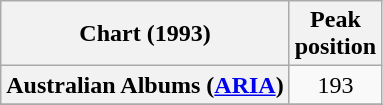<table class="wikitable plainrowheaders" style="text-align:center">
<tr>
<th scope="col">Chart (1993)</th>
<th scope="col">Peak<br>position</th>
</tr>
<tr>
<th scope="row">Australian Albums (<a href='#'>ARIA</a>)</th>
<td>193</td>
</tr>
<tr>
</tr>
</table>
